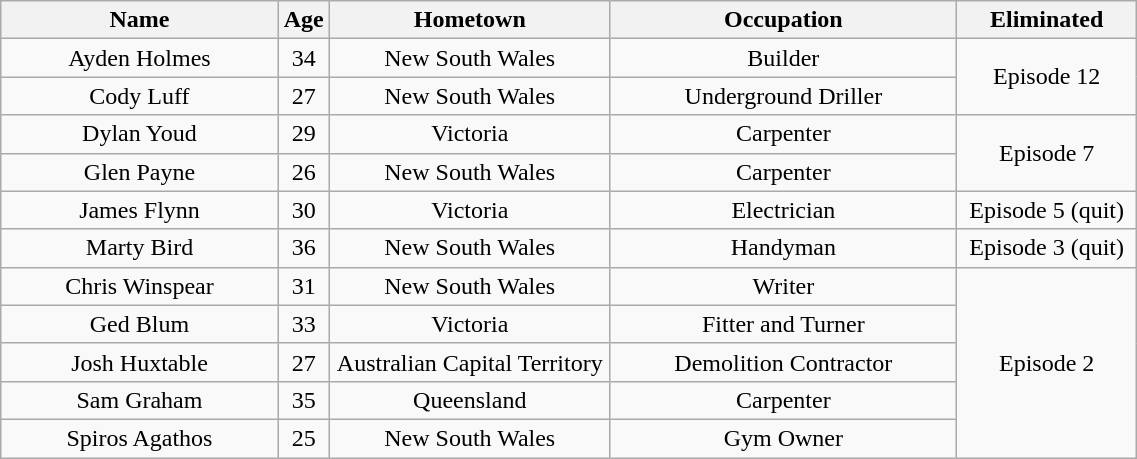<table class="wikitable plainrowheaders" style="text-align:center; width:60%; font-size:100%;">
<tr>
<th width=200>Name</th>
<th width=25>Age</th>
<th width=200>Hometown</th>
<th width=250>Occupation</th>
<th width=120>Eliminated</th>
</tr>
<tr>
<td>Ayden Holmes</td>
<td>34</td>
<td>New South Wales</td>
<td>Builder</td>
<td rowspan="2">Episode 12</td>
</tr>
<tr>
<td>Cody Luff</td>
<td>27</td>
<td>New South Wales</td>
<td>Underground Driller</td>
</tr>
<tr>
<td>Dylan Youd</td>
<td>29</td>
<td>Victoria</td>
<td>Carpenter</td>
<td rowspan="2">Episode 7</td>
</tr>
<tr>
<td>Glen Payne</td>
<td>26</td>
<td>New South Wales</td>
<td>Carpenter</td>
</tr>
<tr>
<td>James Flynn</td>
<td>30</td>
<td>Victoria</td>
<td>Electrician</td>
<td>Episode 5 (quit)</td>
</tr>
<tr>
<td>Marty Bird</td>
<td>36</td>
<td>New South Wales</td>
<td>Handyman</td>
<td>Episode 3 (quit)</td>
</tr>
<tr>
<td>Chris Winspear</td>
<td>31</td>
<td>New South Wales</td>
<td>Writer</td>
<td rowspan="5">Episode 2</td>
</tr>
<tr>
<td>Ged Blum</td>
<td>33</td>
<td>Victoria</td>
<td>Fitter and Turner</td>
</tr>
<tr>
<td>Josh Huxtable</td>
<td>27</td>
<td>Australian Capital Territory</td>
<td>Demolition Contractor</td>
</tr>
<tr>
<td>Sam Graham</td>
<td>35</td>
<td>Queensland</td>
<td>Carpenter</td>
</tr>
<tr>
<td>Spiros Agathos</td>
<td>25</td>
<td>New South Wales</td>
<td>Gym Owner</td>
</tr>
</table>
